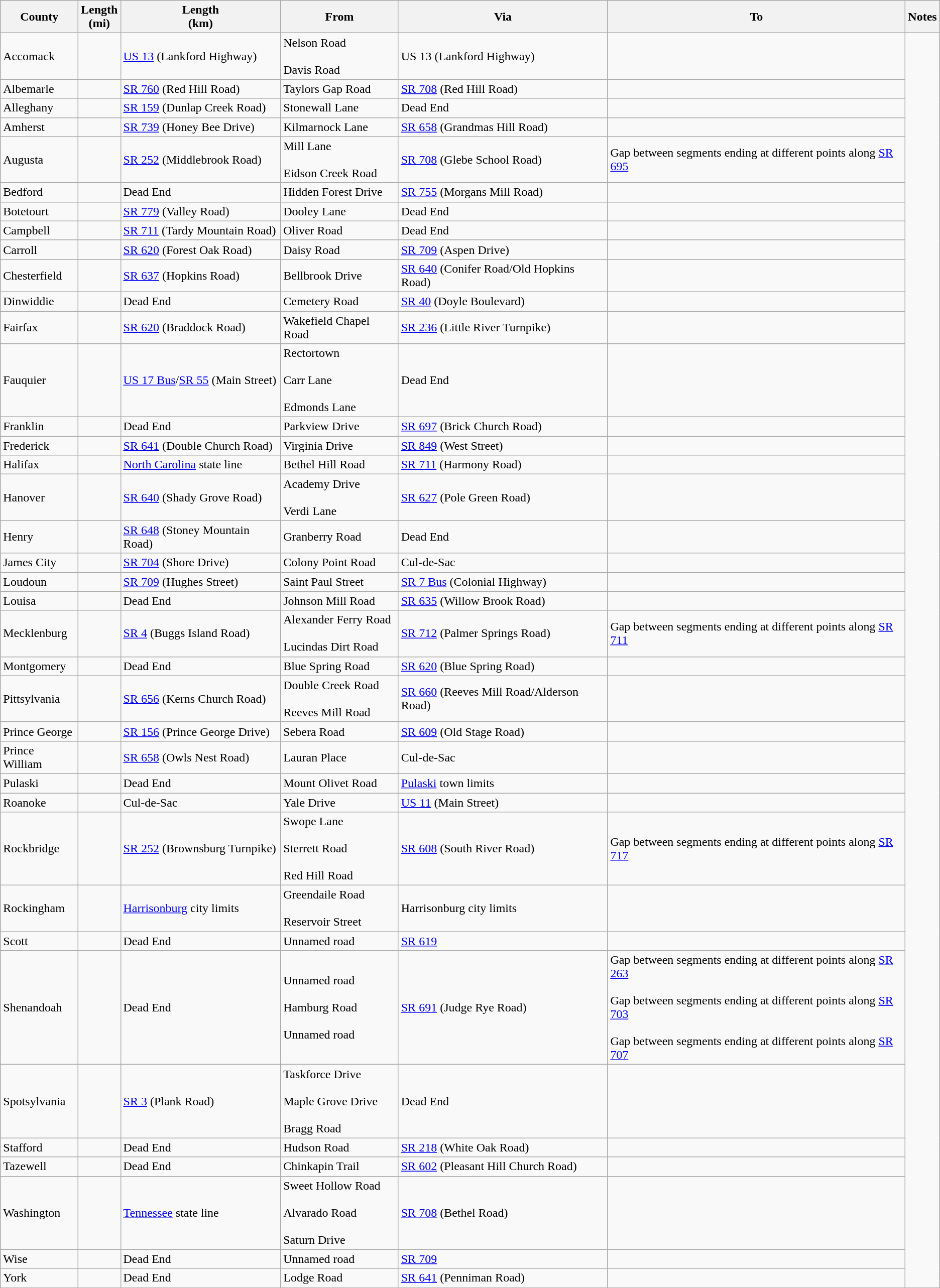<table class="wikitable sortable">
<tr>
<th>County</th>
<th>Length<br>(mi)</th>
<th>Length<br>(km)</th>
<th class="unsortable">From</th>
<th class="unsortable">Via</th>
<th class="unsortable">To</th>
<th class="unsortable">Notes</th>
</tr>
<tr>
<td id="Accomack">Accomack</td>
<td></td>
<td><a href='#'>US 13</a> (Lankford Highway)</td>
<td>Nelson Road<br><br>Davis Road</td>
<td>US 13 (Lankford Highway)</td>
<td></td>
</tr>
<tr>
<td id="Albemarle">Albemarle</td>
<td></td>
<td><a href='#'>SR 760</a> (Red Hill Road)</td>
<td>Taylors Gap Road</td>
<td><a href='#'>SR 708</a> (Red Hill Road)</td>
<td></td>
</tr>
<tr>
<td id="Alleghany">Alleghany</td>
<td></td>
<td><a href='#'>SR 159</a> (Dunlap Creek Road)</td>
<td>Stonewall Lane</td>
<td>Dead End</td>
<td><br></td>
</tr>
<tr>
<td id="Amherst">Amherst</td>
<td></td>
<td><a href='#'>SR 739</a> (Honey Bee Drive)</td>
<td>Kilmarnock Lane</td>
<td><a href='#'>SR 658</a> (Grandmas Hill Road)</td>
<td><br>
</td>
</tr>
<tr>
<td id="Augusta">Augusta</td>
<td></td>
<td><a href='#'>SR 252</a> (Middlebrook Road)</td>
<td>Mill Lane<br><br>Eidson Creek Road</td>
<td><a href='#'>SR 708</a> (Glebe School Road)</td>
<td>Gap between segments ending at different points along <a href='#'>SR 695</a><br></td>
</tr>
<tr>
<td id="Bedford">Bedford</td>
<td></td>
<td>Dead End</td>
<td>Hidden Forest Drive</td>
<td><a href='#'>SR 755</a> (Morgans Mill Road)</td>
<td><br></td>
</tr>
<tr>
<td id="Botetourt">Botetourt</td>
<td></td>
<td><a href='#'>SR 779</a> (Valley Road)</td>
<td>Dooley Lane</td>
<td>Dead End</td>
<td><br>

</td>
</tr>
<tr>
<td id="Campbell">Campbell</td>
<td></td>
<td><a href='#'>SR 711</a> (Tardy Mountain Road)</td>
<td>Oliver Road</td>
<td>Dead End</td>
<td><br></td>
</tr>
<tr>
<td id="Carroll">Carroll</td>
<td></td>
<td><a href='#'>SR 620</a> (Forest Oak Road)</td>
<td>Daisy Road</td>
<td><a href='#'>SR 709</a> (Aspen Drive)</td>
<td><br>
</td>
</tr>
<tr>
<td id="Chesterfield">Chesterfield</td>
<td></td>
<td><a href='#'>SR 637</a> (Hopkins Road)</td>
<td>Bellbrook Drive</td>
<td><a href='#'>SR 640</a> (Conifer Road/Old Hopkins Road)</td>
<td><br>



</td>
</tr>
<tr>
<td id="Dinwiddie">Dinwiddie</td>
<td></td>
<td>Dead End</td>
<td>Cemetery Road</td>
<td><a href='#'>SR 40</a> (Doyle Boulevard)</td>
<td><br></td>
</tr>
<tr>
<td id="Fairfax">Fairfax</td>
<td></td>
<td><a href='#'>SR 620</a> (Braddock Road)</td>
<td>Wakefield Chapel Road</td>
<td><a href='#'>SR 236</a> (Little River Turnpike)</td>
<td></td>
</tr>
<tr>
<td id="Fauquier">Fauquier</td>
<td></td>
<td><a href='#'>US 17 Bus</a>/<a href='#'>SR 55</a> (Main Street)</td>
<td>Rectortown<br><br>Carr Lane<br><br>Edmonds Lane</td>
<td>Dead End</td>
<td><br>
</td>
</tr>
<tr>
<td id="Franklin">Franklin</td>
<td></td>
<td>Dead End</td>
<td>Parkview Drive</td>
<td><a href='#'>SR 697</a> (Brick Church Road)</td>
<td></td>
</tr>
<tr>
<td id="Frederick">Frederick</td>
<td></td>
<td><a href='#'>SR 641</a> (Double Church Road)</td>
<td>Virginia Drive</td>
<td><a href='#'>SR 849</a> (West Street)</td>
<td><br>




</td>
</tr>
<tr>
<td id="Halifax">Halifax</td>
<td></td>
<td><a href='#'>North Carolina</a> state line</td>
<td>Bethel Hill Road</td>
<td><a href='#'>SR 711</a> (Harmony Road)</td>
<td></td>
</tr>
<tr>
<td id="Hanover">Hanover</td>
<td></td>
<td><a href='#'>SR 640</a> (Shady Grove Road)</td>
<td>Academy Drive<br><br>Verdi Lane</td>
<td><a href='#'>SR 627</a> (Pole Green Road)</td>
<td><br></td>
</tr>
<tr>
<td id="Henry">Henry</td>
<td></td>
<td><a href='#'>SR 648</a> (Stoney Mountain Road)</td>
<td>Granberry Road</td>
<td>Dead End</td>
<td><br>
</td>
</tr>
<tr>
<td id="James City">James City</td>
<td></td>
<td><a href='#'>SR 704</a> (Shore Drive)</td>
<td>Colony Point Road</td>
<td>Cul-de-Sac</td>
<td><br>



</td>
</tr>
<tr>
<td id="Loudoun">Loudoun</td>
<td></td>
<td><a href='#'>SR 709</a> (Hughes Street)</td>
<td>Saint Paul Street</td>
<td><a href='#'>SR 7 Bus</a> (Colonial Highway)</td>
<td></td>
</tr>
<tr>
<td id="Louisa">Louisa</td>
<td></td>
<td>Dead End</td>
<td>Johnson Mill Road</td>
<td><a href='#'>SR 635</a> (Willow Brook Road)</td>
<td><br>

</td>
</tr>
<tr>
<td id="Mecklenburg">Mecklenburg</td>
<td></td>
<td><a href='#'>SR 4</a> (Buggs Island Road)</td>
<td>Alexander Ferry Road<br><br>Lucindas Dirt Road</td>
<td><a href='#'>SR 712</a> (Palmer Springs Road)</td>
<td>Gap between segments ending at different points along <a href='#'>SR 711</a><br></td>
</tr>
<tr>
<td id="Montgomery">Montgomery</td>
<td></td>
<td>Dead End</td>
<td>Blue Spring Road</td>
<td><a href='#'>SR 620</a> (Blue Spring Road)</td>
<td><br>






</td>
</tr>
<tr>
<td id="Pittsylvania">Pittsylvania</td>
<td></td>
<td><a href='#'>SR 656</a> (Kerns Church Road)</td>
<td>Double Creek Road<br><br>Reeves Mill Road</td>
<td><a href='#'>SR 660</a> (Reeves Mill Road/Alderson Road)</td>
<td><br>
</td>
</tr>
<tr>
<td id="Prince George">Prince George</td>
<td></td>
<td><a href='#'>SR 156</a> (Prince George Drive)</td>
<td>Sebera Road</td>
<td><a href='#'>SR 609</a> (Old Stage Road)</td>
<td></td>
</tr>
<tr>
<td id="Prince William">Prince William</td>
<td></td>
<td><a href='#'>SR 658</a> (Owls Nest Road)</td>
<td>Lauran Place</td>
<td>Cul-de-Sac</td>
<td></td>
</tr>
<tr>
<td id="Pulaski">Pulaski</td>
<td></td>
<td>Dead End</td>
<td>Mount Olivet Road</td>
<td><a href='#'>Pulaski</a> town limits</td>
<td><br>
</td>
</tr>
<tr>
<td id="Roanoke">Roanoke</td>
<td></td>
<td>Cul-de-Sac</td>
<td>Yale Drive</td>
<td><a href='#'>US 11</a> (Main Street)</td>
<td></td>
</tr>
<tr>
<td id="Rockbridge">Rockbridge</td>
<td></td>
<td><a href='#'>SR 252</a> (Brownsburg Turnpike)</td>
<td>Swope Lane<br><br>Sterrett Road<br><br>Red Hill Road</td>
<td><a href='#'>SR 608</a> (South River Road)</td>
<td>Gap between segments ending at different points along <a href='#'>SR 717</a></td>
</tr>
<tr>
<td id="Rockingham">Rockingham</td>
<td></td>
<td><a href='#'>Harrisonburg</a> city limits</td>
<td>Greendaile Road<br><br>Reservoir Street</td>
<td>Harrisonburg city limits</td>
<td><br></td>
</tr>
<tr>
<td id="Scott">Scott</td>
<td></td>
<td>Dead End</td>
<td>Unnamed road</td>
<td><a href='#'>SR 619</a></td>
<td></td>
</tr>
<tr>
<td id="Shenandoah">Shenandoah</td>
<td></td>
<td>Dead End</td>
<td>Unnamed road<br><br>Hamburg Road<br><br>Unnamed road</td>
<td><a href='#'>SR 691</a> (Judge Rye Road)</td>
<td>Gap between segments ending at different points along <a href='#'>SR 263</a><br><br>Gap between segments ending at different points along <a href='#'>SR 703</a><br><br>Gap between segments ending at different points along <a href='#'>SR 707</a><br>
</td>
</tr>
<tr>
<td id="Spotsylvania">Spotsylvania</td>
<td></td>
<td><a href='#'>SR 3</a> (Plank Road)</td>
<td>Taskforce Drive<br><br>Maple Grove Drive<br><br>Bragg Road</td>
<td>Dead End</td>
<td></td>
</tr>
<tr>
<td id="Stafford">Stafford</td>
<td></td>
<td>Dead End</td>
<td>Hudson Road</td>
<td><a href='#'>SR 218</a> (White Oak Road)</td>
<td><br>
</td>
</tr>
<tr>
<td id="Tazewell">Tazewell</td>
<td></td>
<td>Dead End</td>
<td>Chinkapin Trail</td>
<td><a href='#'>SR 602</a> (Pleasant Hill Church Road)</td>
<td><br></td>
</tr>
<tr>
<td id="Washington">Washington</td>
<td></td>
<td><a href='#'>Tennessee</a> state line</td>
<td>Sweet Hollow Road<br><br>Alvarado Road<br><br>Saturn Drive</td>
<td><a href='#'>SR 708</a> (Bethel Road)</td>
<td><br></td>
</tr>
<tr>
<td id="Wise">Wise</td>
<td></td>
<td>Dead End</td>
<td>Unnamed road</td>
<td><a href='#'>SR 709</a></td>
<td><br></td>
</tr>
<tr>
<td id="York">York</td>
<td></td>
<td>Dead End</td>
<td>Lodge Road</td>
<td><a href='#'>SR 641</a> (Penniman Road)</td>
<td></td>
</tr>
</table>
